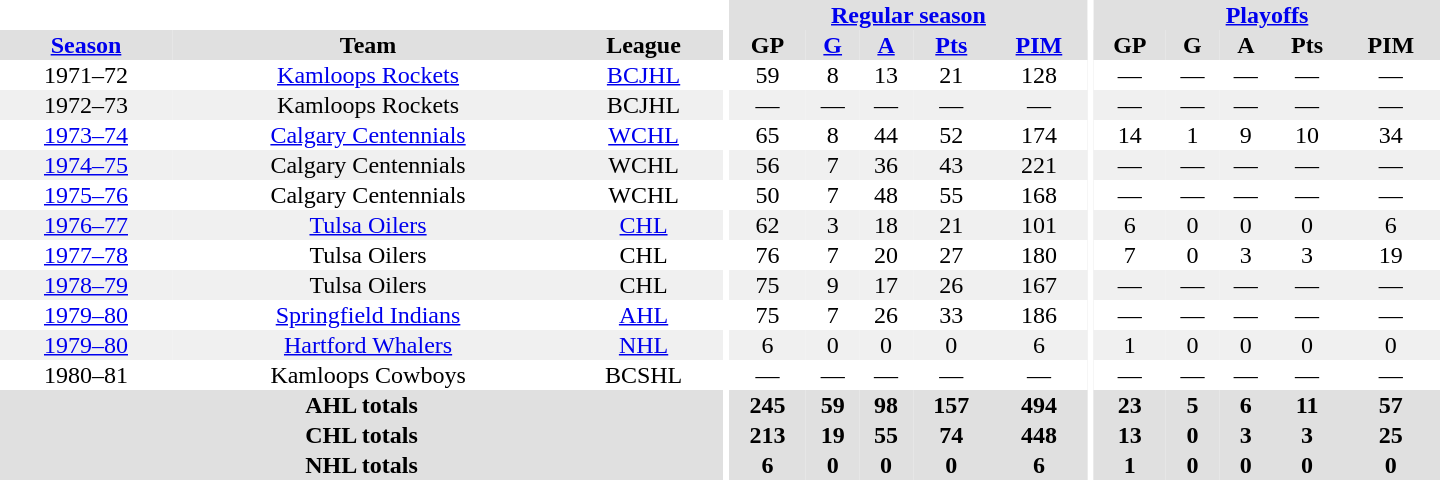<table border="0" cellpadding="1" cellspacing="0" style="text-align:center; width:60em">
<tr bgcolor="#e0e0e0">
<th colspan="3" bgcolor="#ffffff"></th>
<th rowspan="100" bgcolor="#ffffff"></th>
<th colspan="5"><a href='#'>Regular season</a></th>
<th rowspan="100" bgcolor="#ffffff"></th>
<th colspan="5"><a href='#'>Playoffs</a></th>
</tr>
<tr bgcolor="#e0e0e0">
<th><a href='#'>Season</a></th>
<th>Team</th>
<th>League</th>
<th>GP</th>
<th><a href='#'>G</a></th>
<th><a href='#'>A</a></th>
<th><a href='#'>Pts</a></th>
<th><a href='#'>PIM</a></th>
<th>GP</th>
<th>G</th>
<th>A</th>
<th>Pts</th>
<th>PIM</th>
</tr>
<tr>
<td>1971–72</td>
<td><a href='#'>Kamloops Rockets</a></td>
<td><a href='#'>BCJHL</a></td>
<td>59</td>
<td>8</td>
<td>13</td>
<td>21</td>
<td>128</td>
<td>—</td>
<td>—</td>
<td>—</td>
<td>—</td>
<td>—</td>
</tr>
<tr bgcolor="#f0f0f0">
<td>1972–73</td>
<td>Kamloops Rockets</td>
<td>BCJHL</td>
<td>—</td>
<td>—</td>
<td>—</td>
<td>—</td>
<td>—</td>
<td>—</td>
<td>—</td>
<td>—</td>
<td>—</td>
<td>—</td>
</tr>
<tr>
<td><a href='#'>1973–74</a></td>
<td><a href='#'>Calgary Centennials</a></td>
<td><a href='#'>WCHL</a></td>
<td>65</td>
<td>8</td>
<td>44</td>
<td>52</td>
<td>174</td>
<td>14</td>
<td>1</td>
<td>9</td>
<td>10</td>
<td>34</td>
</tr>
<tr bgcolor="#f0f0f0">
<td><a href='#'>1974–75</a></td>
<td>Calgary Centennials</td>
<td>WCHL</td>
<td>56</td>
<td>7</td>
<td>36</td>
<td>43</td>
<td>221</td>
<td>—</td>
<td>—</td>
<td>—</td>
<td>—</td>
<td>—</td>
</tr>
<tr>
<td><a href='#'>1975–76</a></td>
<td>Calgary Centennials</td>
<td>WCHL</td>
<td>50</td>
<td>7</td>
<td>48</td>
<td>55</td>
<td>168</td>
<td>—</td>
<td>—</td>
<td>—</td>
<td>—</td>
<td>—</td>
</tr>
<tr bgcolor="#f0f0f0">
<td><a href='#'>1976–77</a></td>
<td><a href='#'>Tulsa Oilers</a></td>
<td><a href='#'>CHL</a></td>
<td>62</td>
<td>3</td>
<td>18</td>
<td>21</td>
<td>101</td>
<td>6</td>
<td>0</td>
<td>0</td>
<td>0</td>
<td>6</td>
</tr>
<tr>
<td><a href='#'>1977–78</a></td>
<td>Tulsa Oilers</td>
<td>CHL</td>
<td>76</td>
<td>7</td>
<td>20</td>
<td>27</td>
<td>180</td>
<td>7</td>
<td>0</td>
<td>3</td>
<td>3</td>
<td>19</td>
</tr>
<tr bgcolor="#f0f0f0">
<td><a href='#'>1978–79</a></td>
<td>Tulsa Oilers</td>
<td>CHL</td>
<td>75</td>
<td>9</td>
<td>17</td>
<td>26</td>
<td>167</td>
<td>—</td>
<td>—</td>
<td>—</td>
<td>—</td>
<td>—</td>
</tr>
<tr>
<td><a href='#'>1979–80</a></td>
<td><a href='#'>Springfield Indians</a></td>
<td><a href='#'>AHL</a></td>
<td>75</td>
<td>7</td>
<td>26</td>
<td>33</td>
<td>186</td>
<td>—</td>
<td>—</td>
<td>—</td>
<td>—</td>
<td>—</td>
</tr>
<tr bgcolor="#f0f0f0">
<td><a href='#'>1979–80</a></td>
<td><a href='#'>Hartford Whalers</a></td>
<td><a href='#'>NHL</a></td>
<td>6</td>
<td>0</td>
<td>0</td>
<td>0</td>
<td>6</td>
<td>1</td>
<td>0</td>
<td>0</td>
<td>0</td>
<td>0</td>
</tr>
<tr>
<td>1980–81</td>
<td>Kamloops Cowboys</td>
<td>BCSHL</td>
<td>—</td>
<td>—</td>
<td>—</td>
<td>—</td>
<td>—</td>
<td>—</td>
<td>—</td>
<td>—</td>
<td>—</td>
<td>—</td>
</tr>
<tr bgcolor="#e0e0e0">
<th colspan="3">AHL totals</th>
<th>245</th>
<th>59</th>
<th>98</th>
<th>157</th>
<th>494</th>
<th>23</th>
<th>5</th>
<th>6</th>
<th>11</th>
<th>57</th>
</tr>
<tr bgcolor="#e0e0e0">
<th colspan="3">CHL totals</th>
<th>213</th>
<th>19</th>
<th>55</th>
<th>74</th>
<th>448</th>
<th>13</th>
<th>0</th>
<th>3</th>
<th>3</th>
<th>25</th>
</tr>
<tr bgcolor="#e0e0e0">
<th colspan="3">NHL totals</th>
<th>6</th>
<th>0</th>
<th>0</th>
<th>0</th>
<th>6</th>
<th>1</th>
<th>0</th>
<th>0</th>
<th>0</th>
<th>0</th>
</tr>
</table>
